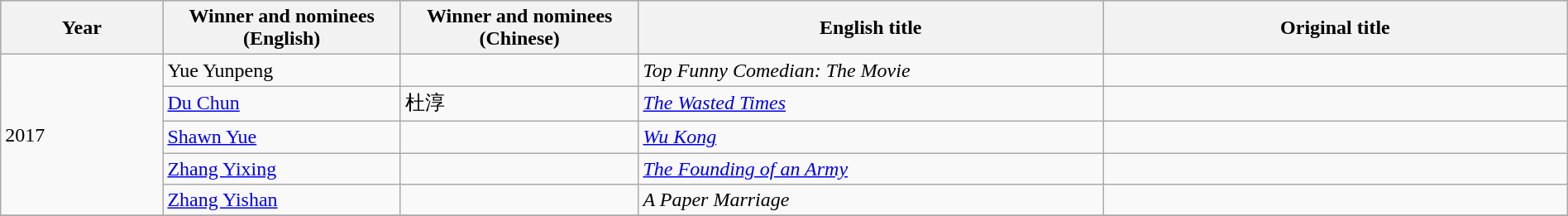<table class="wikitable" style="width:100%;">
<tr style="background:#bebebe">
<th width="100"><strong>Year</strong></th>
<th width="150"><strong>Winner and nominees<br>(English)</strong></th>
<th width="150"><strong>Winner and nominees<br>(Chinese)</strong></th>
<th width="300"><strong>English title</strong></th>
<th width="300"><strong>Original title</strong></th>
</tr>
<tr>
<td rowspan="5">2017</td>
<td>Yue Yunpeng</td>
<td></td>
<td><em>Top Funny Comedian: The Movie</em></td>
<td></td>
</tr>
<tr>
<td><a href='#'>Du Chun</a></td>
<td>杜淳</td>
<td><em><a href='#'>The Wasted Times</a></em></td>
<td></td>
</tr>
<tr>
<td><a href='#'>Shawn Yue</a></td>
<td></td>
<td><em><a href='#'>Wu Kong</a></em></td>
<td></td>
</tr>
<tr>
<td><a href='#'>Zhang Yixing</a></td>
<td></td>
<td><em><a href='#'>The Founding of an Army</a></em></td>
<td></td>
</tr>
<tr>
<td><a href='#'>Zhang Yishan</a></td>
<td></td>
<td><em>A Paper Marriage</em></td>
<td></td>
</tr>
<tr>
</tr>
</table>
